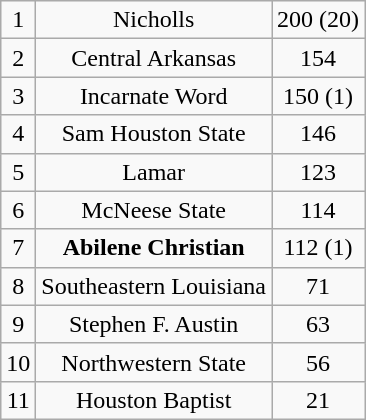<table class="wikitable">
<tr align="center">
<td>1</td>
<td>Nicholls</td>
<td>200 (20)</td>
</tr>
<tr align="center">
<td>2</td>
<td>Central Arkansas</td>
<td>154</td>
</tr>
<tr align="center">
<td>3</td>
<td>Incarnate Word</td>
<td>150 (1)</td>
</tr>
<tr align="center">
<td>4</td>
<td>Sam Houston State</td>
<td>146</td>
</tr>
<tr align="center">
<td>5</td>
<td>Lamar</td>
<td>123</td>
</tr>
<tr align="center">
<td>6</td>
<td>McNeese State</td>
<td>114</td>
</tr>
<tr align="center">
<td>7</td>
<td><strong>Abilene Christian</strong></td>
<td>112 (1)</td>
</tr>
<tr align="center">
<td>8</td>
<td>Southeastern Louisiana</td>
<td>71</td>
</tr>
<tr align="center">
<td>9</td>
<td>Stephen F. Austin</td>
<td>63</td>
</tr>
<tr align="center">
<td>10</td>
<td>Northwestern State</td>
<td>56</td>
</tr>
<tr align="center">
<td>11</td>
<td>Houston Baptist</td>
<td>21</td>
</tr>
</table>
